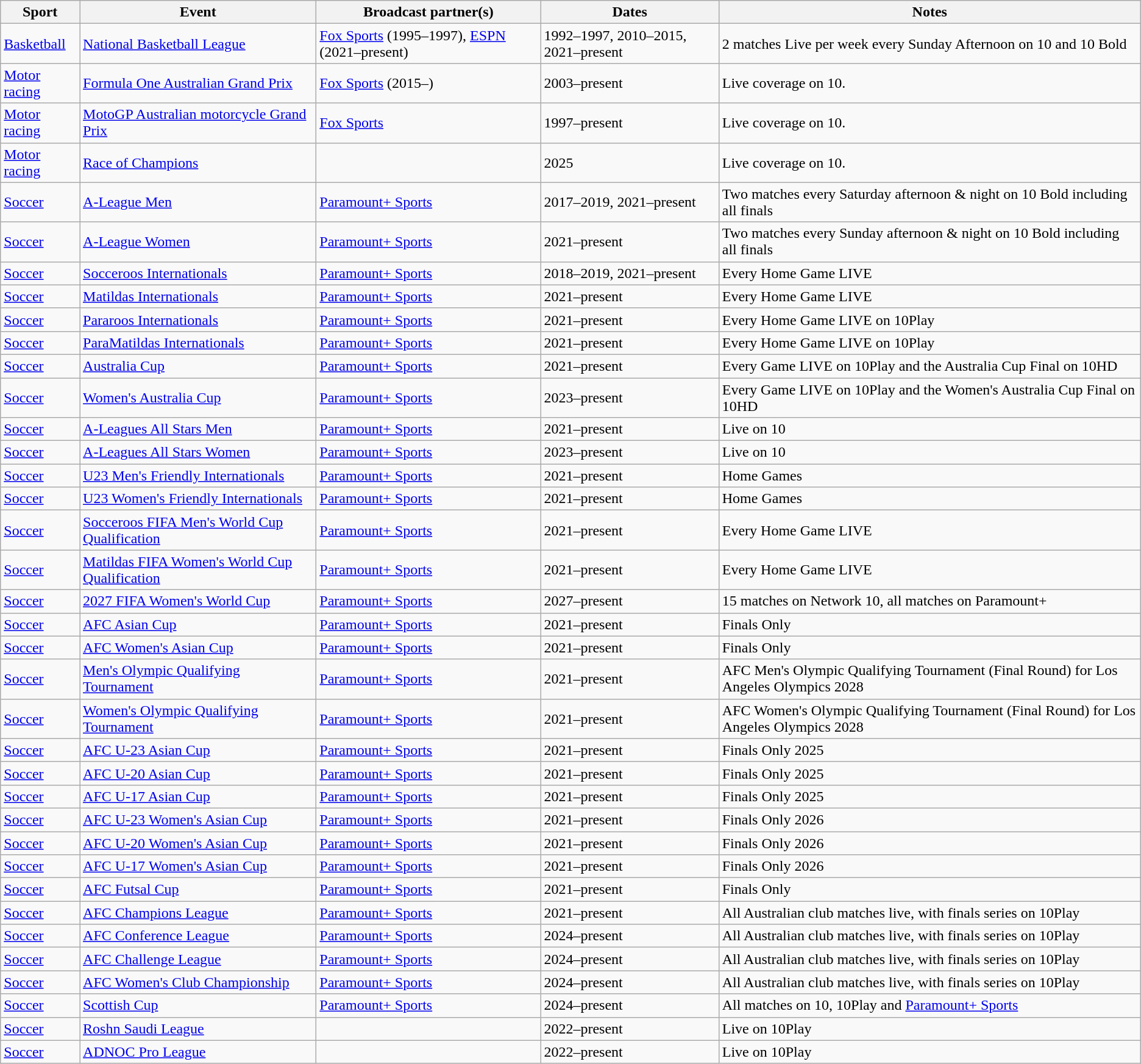<table class="wikitable">
<tr>
<th>Sport</th>
<th>Event</th>
<th>Broadcast partner(s)</th>
<th>Dates</th>
<th>Notes</th>
</tr>
<tr>
<td><a href='#'>Basketball</a></td>
<td><a href='#'>National Basketball League</a></td>
<td><a href='#'>Fox Sports</a> (1995–1997), <a href='#'>ESPN</a> (2021–present)</td>
<td>1992–1997, 2010–2015, 2021–present</td>
<td>2 matches Live per week every Sunday Afternoon on 10 and 10 Bold</td>
</tr>
<tr>
<td><a href='#'>Motor racing</a></td>
<td><a href='#'>Formula One Australian Grand Prix</a></td>
<td><a href='#'>Fox Sports</a> (2015–)</td>
<td>2003–present</td>
<td>Live coverage on 10.</td>
</tr>
<tr>
<td><a href='#'>Motor racing</a></td>
<td><a href='#'>MotoGP Australian motorcycle Grand Prix</a></td>
<td><a href='#'>Fox Sports</a></td>
<td>1997–present</td>
<td>Live coverage on 10.</td>
</tr>
<tr>
<td><a href='#'>Motor racing</a></td>
<td><a href='#'>Race of Champions</a></td>
<td></td>
<td>2025</td>
<td>Live coverage on 10.</td>
</tr>
<tr>
<td><a href='#'>Soccer</a></td>
<td><a href='#'>A-League Men</a></td>
<td><a href='#'>Paramount+ Sports</a></td>
<td>2017–2019, 2021–present</td>
<td>Two matches every Saturday afternoon & night on 10 Bold including all finals</td>
</tr>
<tr>
<td><a href='#'>Soccer</a></td>
<td><a href='#'>A-League Women</a></td>
<td><a href='#'>Paramount+ Sports</a></td>
<td>2021–present</td>
<td>Two matches every Sunday afternoon & night on 10 Bold including all finals</td>
</tr>
<tr>
<td><a href='#'>Soccer</a></td>
<td><a href='#'>Socceroos Internationals</a></td>
<td><a href='#'>Paramount+ Sports</a></td>
<td>2018–2019, 2021–present</td>
<td>Every Home Game LIVE</td>
</tr>
<tr>
<td><a href='#'>Soccer</a></td>
<td><a href='#'>Matildas Internationals</a></td>
<td><a href='#'>Paramount+ Sports</a></td>
<td>2021–present</td>
<td>Every Home Game LIVE</td>
</tr>
<tr>
<td><a href='#'>Soccer</a></td>
<td><a href='#'>Pararoos Internationals</a></td>
<td><a href='#'>Paramount+ Sports</a></td>
<td>2021–present</td>
<td>Every Home Game LIVE on 10Play</td>
</tr>
<tr>
<td><a href='#'>Soccer</a></td>
<td><a href='#'>ParaMatildas Internationals</a></td>
<td><a href='#'>Paramount+ Sports</a></td>
<td>2021–present</td>
<td>Every Home Game LIVE on 10Play</td>
</tr>
<tr>
<td><a href='#'>Soccer</a></td>
<td><a href='#'>Australia Cup</a></td>
<td><a href='#'>Paramount+ Sports</a></td>
<td>2021–present</td>
<td>Every Game LIVE on 10Play and the Australia Cup Final on 10HD</td>
</tr>
<tr>
<td><a href='#'>Soccer</a></td>
<td><a href='#'>Women's Australia Cup</a></td>
<td><a href='#'>Paramount+ Sports</a></td>
<td>2023–present</td>
<td>Every Game LIVE on 10Play and the Women's Australia Cup Final on 10HD</td>
</tr>
<tr>
<td><a href='#'>Soccer</a></td>
<td><a href='#'>A-Leagues All Stars Men</a></td>
<td><a href='#'>Paramount+ Sports</a></td>
<td>2021–present</td>
<td>Live on 10</td>
</tr>
<tr>
<td><a href='#'>Soccer</a></td>
<td><a href='#'>A-Leagues All Stars Women</a></td>
<td><a href='#'>Paramount+ Sports</a></td>
<td>2023–present</td>
<td>Live on 10</td>
</tr>
<tr>
<td><a href='#'>Soccer</a></td>
<td><a href='#'>U23 Men's Friendly Internationals</a></td>
<td><a href='#'>Paramount+ Sports</a></td>
<td>2021–present</td>
<td>Home Games</td>
</tr>
<tr>
<td><a href='#'>Soccer</a></td>
<td><a href='#'>U23 Women's Friendly Internationals</a></td>
<td><a href='#'>Paramount+ Sports</a></td>
<td>2021–present</td>
<td>Home Games</td>
</tr>
<tr>
<td><a href='#'>Soccer</a></td>
<td><a href='#'>Socceroos FIFA Men's World Cup Qualification</a></td>
<td><a href='#'>Paramount+ Sports</a></td>
<td>2021–present</td>
<td>Every Home Game LIVE</td>
</tr>
<tr>
<td><a href='#'>Soccer</a></td>
<td><a href='#'>Matildas FIFA Women's World Cup Qualification</a></td>
<td><a href='#'>Paramount+ Sports</a></td>
<td>2021–present</td>
<td>Every Home Game LIVE</td>
</tr>
<tr>
<td><a href='#'>Soccer</a></td>
<td><a href='#'>2027 FIFA Women's World Cup</a></td>
<td><a href='#'>Paramount+ Sports</a></td>
<td>2027–present</td>
<td>15 matches on Network 10, all matches on Paramount+</td>
</tr>
<tr>
<td><a href='#'>Soccer</a></td>
<td><a href='#'>AFC Asian Cup</a></td>
<td><a href='#'>Paramount+ Sports</a></td>
<td>2021–present</td>
<td>Finals Only</td>
</tr>
<tr>
<td><a href='#'>Soccer</a></td>
<td><a href='#'>AFC Women's Asian Cup</a></td>
<td><a href='#'>Paramount+ Sports</a></td>
<td>2021–present</td>
<td>Finals Only</td>
</tr>
<tr>
<td><a href='#'>Soccer</a></td>
<td><a href='#'>Men's Olympic Qualifying Tournament</a></td>
<td><a href='#'>Paramount+ Sports</a></td>
<td>2021–present</td>
<td>AFC Men's Olympic Qualifying Tournament (Final Round) for Los Angeles Olympics 2028</td>
</tr>
<tr>
<td><a href='#'>Soccer</a></td>
<td><a href='#'>Women's Olympic Qualifying Tournament</a></td>
<td><a href='#'>Paramount+ Sports</a></td>
<td>2021–present</td>
<td>AFC Women's Olympic Qualifying Tournament (Final Round) for Los Angeles Olympics 2028</td>
</tr>
<tr>
<td><a href='#'>Soccer</a></td>
<td><a href='#'>AFC U-23 Asian Cup</a></td>
<td><a href='#'>Paramount+ Sports</a></td>
<td>2021–present</td>
<td>Finals Only 2025</td>
</tr>
<tr>
<td><a href='#'>Soccer</a></td>
<td><a href='#'>AFC U-20 Asian Cup</a></td>
<td><a href='#'>Paramount+ Sports</a></td>
<td>2021–present</td>
<td>Finals Only 2025</td>
</tr>
<tr>
<td><a href='#'>Soccer</a></td>
<td><a href='#'>AFC U-17 Asian Cup</a></td>
<td><a href='#'>Paramount+ Sports</a></td>
<td>2021–present</td>
<td>Finals Only 2025</td>
</tr>
<tr>
<td><a href='#'>Soccer</a></td>
<td><a href='#'>AFC U-23 Women's Asian Cup</a></td>
<td><a href='#'>Paramount+ Sports</a></td>
<td>2021–present</td>
<td>Finals Only 2026</td>
</tr>
<tr>
<td><a href='#'>Soccer</a></td>
<td><a href='#'>AFC U-20 Women's Asian Cup</a></td>
<td><a href='#'>Paramount+ Sports</a></td>
<td>2021–present</td>
<td>Finals Only 2026</td>
</tr>
<tr>
<td><a href='#'>Soccer</a></td>
<td><a href='#'>AFC U-17 Women's Asian Cup</a></td>
<td><a href='#'>Paramount+ Sports</a></td>
<td>2021–present</td>
<td>Finals Only 2026</td>
</tr>
<tr>
<td><a href='#'>Soccer</a></td>
<td><a href='#'>AFC Futsal Cup</a></td>
<td><a href='#'>Paramount+ Sports</a></td>
<td>2021–present</td>
<td>Finals Only</td>
</tr>
<tr>
<td><a href='#'>Soccer</a></td>
<td><a href='#'>AFC Champions League</a></td>
<td><a href='#'>Paramount+ Sports</a></td>
<td>2021–present</td>
<td>All Australian club matches live, with finals series on 10Play</td>
</tr>
<tr>
<td><a href='#'>Soccer</a></td>
<td><a href='#'>AFC Conference League</a></td>
<td><a href='#'>Paramount+ Sports</a></td>
<td>2024–present</td>
<td>All Australian club matches live, with finals series on 10Play</td>
</tr>
<tr>
<td><a href='#'>Soccer</a></td>
<td><a href='#'>AFC Challenge League</a></td>
<td><a href='#'>Paramount+ Sports</a></td>
<td>2024–present</td>
<td>All Australian club matches live, with finals series on 10Play</td>
</tr>
<tr>
<td><a href='#'>Soccer</a></td>
<td><a href='#'>AFC Women's Club Championship</a></td>
<td><a href='#'>Paramount+ Sports</a></td>
<td>2024–present</td>
<td>All Australian club matches live, with finals series on 10Play</td>
</tr>
<tr>
<td><a href='#'>Soccer</a></td>
<td><a href='#'>Scottish Cup</a></td>
<td><a href='#'>Paramount+ Sports</a></td>
<td>2024–present</td>
<td>All matches on 10, 10Play and <a href='#'>Paramount+ Sports</a></td>
</tr>
<tr>
<td><a href='#'>Soccer</a></td>
<td><a href='#'>Roshn Saudi League</a></td>
<td></td>
<td>2022–present</td>
<td>Live on 10Play</td>
</tr>
<tr>
<td><a href='#'>Soccer</a></td>
<td><a href='#'>ADNOC Pro League</a></td>
<td></td>
<td>2022–present</td>
<td>Live on 10Play</td>
</tr>
</table>
